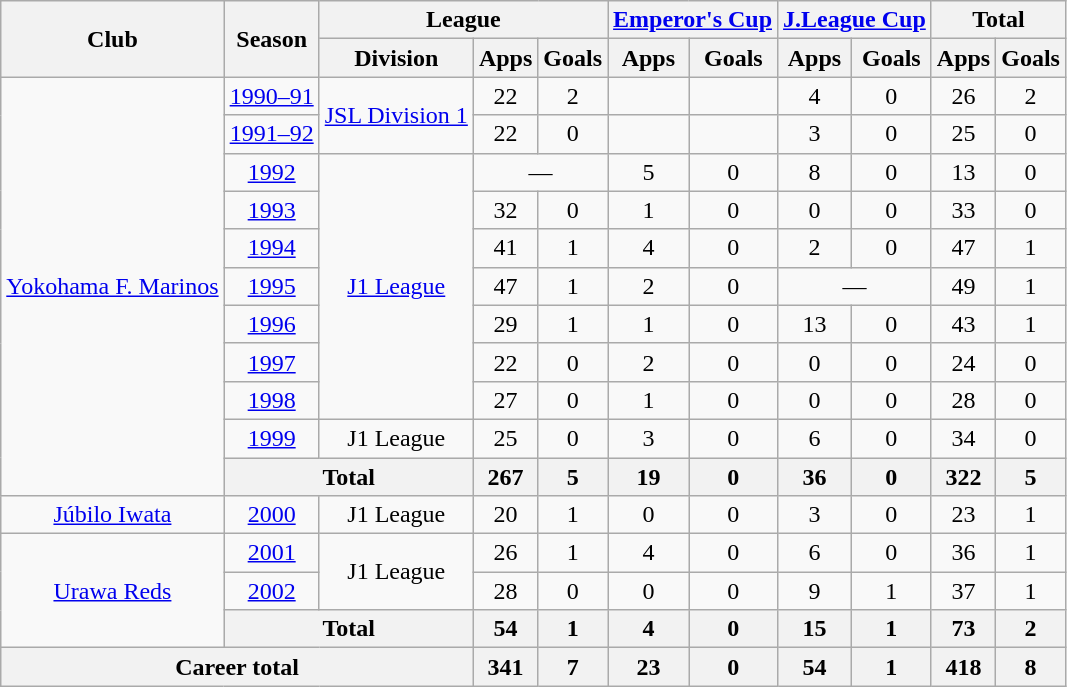<table class="wikitable" style="text-align:center">
<tr>
<th rowspan="2">Club</th>
<th rowspan="2">Season</th>
<th colspan="3">League</th>
<th colspan="2"><a href='#'>Emperor's Cup</a></th>
<th colspan="2"><a href='#'>J.League Cup</a></th>
<th colspan="2">Total</th>
</tr>
<tr>
<th>Division</th>
<th>Apps</th>
<th>Goals</th>
<th>Apps</th>
<th>Goals</th>
<th>Apps</th>
<th>Goals</th>
<th>Apps</th>
<th>Goals</th>
</tr>
<tr>
<td rowspan="11"><a href='#'>Yokohama F. Marinos</a></td>
<td><a href='#'>1990–91</a></td>
<td rowspan="2"><a href='#'>JSL Division 1</a></td>
<td>22</td>
<td>2</td>
<td></td>
<td></td>
<td>4</td>
<td>0</td>
<td>26</td>
<td>2</td>
</tr>
<tr>
<td><a href='#'>1991–92</a></td>
<td>22</td>
<td>0</td>
<td></td>
<td></td>
<td>3</td>
<td>0</td>
<td>25</td>
<td>0</td>
</tr>
<tr>
<td><a href='#'>1992</a></td>
<td rowspan="7"><a href='#'>J1 League</a></td>
<td colspan="2">—</td>
<td>5</td>
<td>0</td>
<td>8</td>
<td>0</td>
<td>13</td>
<td>0</td>
</tr>
<tr>
<td><a href='#'>1993</a></td>
<td>32</td>
<td>0</td>
<td>1</td>
<td>0</td>
<td>0</td>
<td>0</td>
<td>33</td>
<td>0</td>
</tr>
<tr>
<td><a href='#'>1994</a></td>
<td>41</td>
<td>1</td>
<td>4</td>
<td>0</td>
<td>2</td>
<td>0</td>
<td>47</td>
<td>1</td>
</tr>
<tr>
<td><a href='#'>1995</a></td>
<td>47</td>
<td>1</td>
<td>2</td>
<td>0</td>
<td colspan="2">—</td>
<td>49</td>
<td>1</td>
</tr>
<tr>
<td><a href='#'>1996</a></td>
<td>29</td>
<td>1</td>
<td>1</td>
<td>0</td>
<td>13</td>
<td>0</td>
<td>43</td>
<td>1</td>
</tr>
<tr>
<td><a href='#'>1997</a></td>
<td>22</td>
<td>0</td>
<td>2</td>
<td>0</td>
<td>0</td>
<td>0</td>
<td>24</td>
<td>0</td>
</tr>
<tr>
<td><a href='#'>1998</a></td>
<td>27</td>
<td>0</td>
<td>1</td>
<td>0</td>
<td>0</td>
<td>0</td>
<td>28</td>
<td>0</td>
</tr>
<tr>
<td><a href='#'>1999</a></td>
<td>J1 League</td>
<td>25</td>
<td>0</td>
<td>3</td>
<td>0</td>
<td>6</td>
<td>0</td>
<td>34</td>
<td>0</td>
</tr>
<tr>
<th colspan="2">Total</th>
<th>267</th>
<th>5</th>
<th>19</th>
<th>0</th>
<th>36</th>
<th>0</th>
<th>322</th>
<th>5</th>
</tr>
<tr>
<td><a href='#'>Júbilo Iwata</a></td>
<td><a href='#'>2000</a></td>
<td>J1 League</td>
<td>20</td>
<td>1</td>
<td>0</td>
<td>0</td>
<td>3</td>
<td>0</td>
<td>23</td>
<td>1</td>
</tr>
<tr>
<td rowspan="3"><a href='#'>Urawa Reds</a></td>
<td><a href='#'>2001</a></td>
<td rowspan="2">J1 League</td>
<td>26</td>
<td>1</td>
<td>4</td>
<td>0</td>
<td>6</td>
<td>0</td>
<td>36</td>
<td>1</td>
</tr>
<tr>
<td><a href='#'>2002</a></td>
<td>28</td>
<td>0</td>
<td>0</td>
<td>0</td>
<td>9</td>
<td>1</td>
<td>37</td>
<td>1</td>
</tr>
<tr>
<th colspan="2">Total</th>
<th>54</th>
<th>1</th>
<th>4</th>
<th>0</th>
<th>15</th>
<th>1</th>
<th>73</th>
<th>2</th>
</tr>
<tr>
<th colspan="3">Career total</th>
<th>341</th>
<th>7</th>
<th>23</th>
<th>0</th>
<th>54</th>
<th>1</th>
<th>418</th>
<th>8</th>
</tr>
</table>
